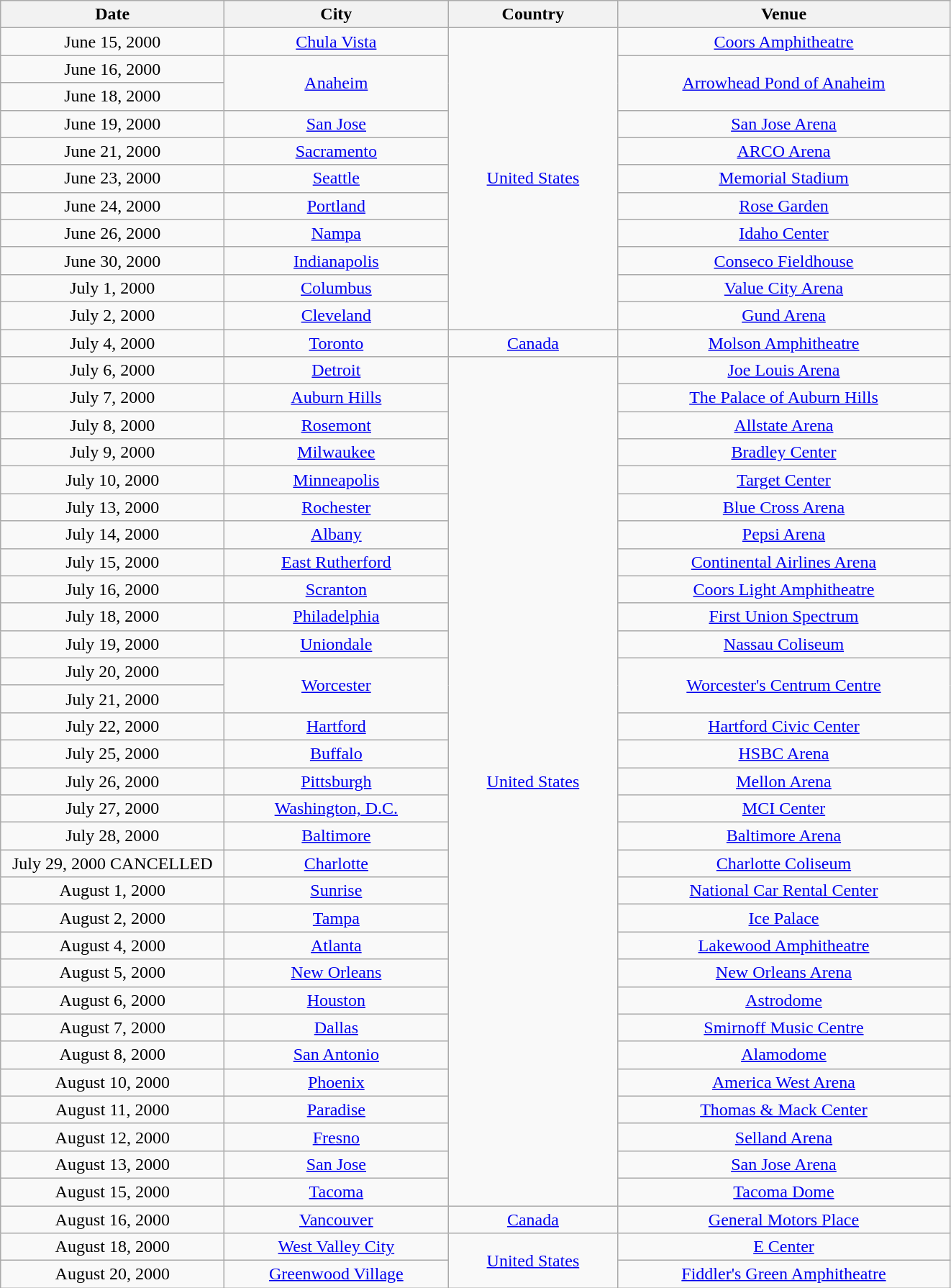<table class="wikitable" style="text-align:center;">
<tr>
<th width="200">Date</th>
<th width="200">City</th>
<th width="150">Country</th>
<th width="300">Venue</th>
</tr>
<tr>
<td>June 15, 2000</td>
<td><a href='#'>Chula Vista</a></td>
<td rowspan="11"><a href='#'>United States</a></td>
<td><a href='#'>Coors Amphitheatre</a></td>
</tr>
<tr June 15, 2001 Herning, Denmark – Op i den her!>
<td>June 16, 2000</td>
<td rowspan="2"><a href='#'>Anaheim</a></td>
<td rowspan="2"><a href='#'>Arrowhead Pond of Anaheim</a></td>
</tr>
<tr>
<td>June 18, 2000</td>
</tr>
<tr>
<td>June 19, 2000</td>
<td><a href='#'>San Jose</a></td>
<td><a href='#'>San Jose Arena</a></td>
</tr>
<tr>
<td>June 21, 2000</td>
<td><a href='#'>Sacramento</a></td>
<td><a href='#'>ARCO Arena</a></td>
</tr>
<tr>
<td>June 23, 2000</td>
<td><a href='#'>Seattle</a></td>
<td><a href='#'>Memorial Stadium</a></td>
</tr>
<tr>
<td>June 24, 2000</td>
<td><a href='#'>Portland</a></td>
<td><a href='#'>Rose Garden</a></td>
</tr>
<tr>
<td>June 26, 2000</td>
<td><a href='#'>Nampa</a></td>
<td><a href='#'>Idaho Center</a></td>
</tr>
<tr>
<td>June 30, 2000</td>
<td><a href='#'>Indianapolis</a></td>
<td><a href='#'>Conseco Fieldhouse</a></td>
</tr>
<tr>
<td>July 1, 2000</td>
<td><a href='#'>Columbus</a></td>
<td><a href='#'>Value City Arena</a></td>
</tr>
<tr>
<td>July 2, 2000</td>
<td><a href='#'>Cleveland</a></td>
<td><a href='#'>Gund Arena</a></td>
</tr>
<tr>
<td>July 4, 2000</td>
<td><a href='#'>Toronto</a></td>
<td><a href='#'>Canada</a></td>
<td><a href='#'>Molson Amphitheatre</a></td>
</tr>
<tr>
<td>July 6, 2000</td>
<td><a href='#'>Detroit</a></td>
<td rowspan="31"><a href='#'>United States</a></td>
<td><a href='#'>Joe Louis Arena</a></td>
</tr>
<tr>
<td>July 7, 2000</td>
<td><a href='#'>Auburn Hills</a></td>
<td><a href='#'>The Palace of Auburn Hills</a></td>
</tr>
<tr>
<td>July 8, 2000</td>
<td><a href='#'>Rosemont</a></td>
<td><a href='#'>Allstate Arena</a></td>
</tr>
<tr>
<td>July 9, 2000</td>
<td><a href='#'>Milwaukee</a></td>
<td><a href='#'>Bradley Center</a></td>
</tr>
<tr>
<td>July 10, 2000</td>
<td><a href='#'>Minneapolis</a></td>
<td><a href='#'>Target Center</a></td>
</tr>
<tr>
<td>July 13, 2000</td>
<td><a href='#'>Rochester</a></td>
<td><a href='#'>Blue Cross Arena</a></td>
</tr>
<tr>
<td>July 14, 2000</td>
<td><a href='#'>Albany</a></td>
<td><a href='#'>Pepsi Arena</a></td>
</tr>
<tr>
<td>July 15, 2000</td>
<td><a href='#'>East Rutherford</a></td>
<td><a href='#'>Continental Airlines Arena</a></td>
</tr>
<tr>
<td>July 16, 2000</td>
<td><a href='#'>Scranton</a></td>
<td><a href='#'>Coors Light Amphitheatre</a></td>
</tr>
<tr>
<td>July 18, 2000</td>
<td><a href='#'>Philadelphia</a></td>
<td><a href='#'>First Union Spectrum</a></td>
</tr>
<tr>
<td>July 19, 2000</td>
<td><a href='#'>Uniondale</a></td>
<td><a href='#'>Nassau Coliseum</a></td>
</tr>
<tr>
<td>July 20, 2000</td>
<td rowspan="2"><a href='#'>Worcester</a></td>
<td rowspan="2"><a href='#'>Worcester's Centrum Centre</a></td>
</tr>
<tr>
<td>July 21, 2000</td>
</tr>
<tr>
<td>July 22, 2000</td>
<td><a href='#'>Hartford</a></td>
<td><a href='#'>Hartford Civic Center</a></td>
</tr>
<tr>
<td>July 25, 2000</td>
<td><a href='#'>Buffalo</a></td>
<td><a href='#'>HSBC Arena</a></td>
</tr>
<tr>
<td>July 26, 2000</td>
<td><a href='#'>Pittsburgh</a></td>
<td><a href='#'>Mellon Arena</a></td>
</tr>
<tr>
<td>July 27, 2000</td>
<td><a href='#'>Washington, D.C.</a></td>
<td><a href='#'>MCI Center</a></td>
</tr>
<tr>
<td>July 28, 2000 </td>
<td><a href='#'>Baltimore</a></td>
<td><a href='#'>Baltimore Arena</a></td>
</tr>
<tr>
<td>July 29, 2000 CANCELLED</td>
<td><a href='#'>Charlotte</a></td>
<td><a href='#'>Charlotte Coliseum</a></td>
</tr>
<tr>
<td>August 1, 2000</td>
<td><a href='#'>Sunrise</a></td>
<td><a href='#'>National Car Rental Center</a></td>
</tr>
<tr>
<td>August 2, 2000</td>
<td><a href='#'>Tampa</a></td>
<td><a href='#'>Ice Palace</a></td>
</tr>
<tr>
<td>August 4, 2000</td>
<td><a href='#'>Atlanta</a></td>
<td><a href='#'>Lakewood Amphitheatre</a></td>
</tr>
<tr>
<td>August 5, 2000</td>
<td><a href='#'>New Orleans</a></td>
<td><a href='#'>New Orleans Arena</a></td>
</tr>
<tr>
<td>August 6, 2000</td>
<td><a href='#'>Houston</a></td>
<td><a href='#'>Astrodome</a></td>
</tr>
<tr>
<td>August 7, 2000</td>
<td><a href='#'>Dallas</a></td>
<td><a href='#'>Smirnoff Music Centre</a></td>
</tr>
<tr>
<td>August 8, 2000</td>
<td><a href='#'>San Antonio</a></td>
<td><a href='#'>Alamodome</a></td>
</tr>
<tr>
<td>August 10, 2000</td>
<td><a href='#'>Phoenix</a></td>
<td><a href='#'>America West Arena</a></td>
</tr>
<tr>
<td>August 11, 2000</td>
<td><a href='#'>Paradise</a></td>
<td><a href='#'>Thomas & Mack Center</a></td>
</tr>
<tr>
<td>August 12, 2000</td>
<td><a href='#'>Fresno</a></td>
<td><a href='#'>Selland Arena</a></td>
</tr>
<tr>
<td>August 13, 2000</td>
<td><a href='#'>San Jose</a></td>
<td><a href='#'>San Jose Arena</a></td>
</tr>
<tr>
<td>August 15, 2000</td>
<td><a href='#'>Tacoma</a></td>
<td><a href='#'>Tacoma Dome</a></td>
</tr>
<tr>
<td>August 16, 2000</td>
<td><a href='#'>Vancouver</a></td>
<td><a href='#'>Canada</a></td>
<td><a href='#'>General Motors Place</a></td>
</tr>
<tr>
<td>August 18, 2000</td>
<td><a href='#'>West Valley City</a></td>
<td rowspan="2"><a href='#'>United States</a></td>
<td><a href='#'>E Center</a></td>
</tr>
<tr>
<td>August 20, 2000</td>
<td><a href='#'>Greenwood Village</a></td>
<td><a href='#'>Fiddler's Green Amphitheatre</a></td>
</tr>
</table>
